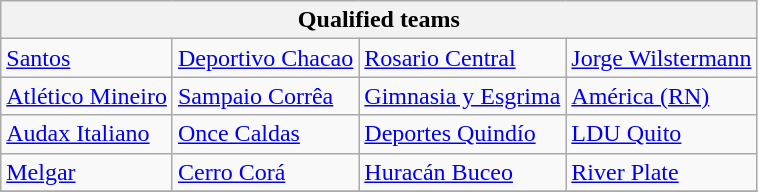<table class="wikitable">
<tr>
<th colspan=4>Qualified teams</th>
</tr>
<tr>
<td> <a href='#'>Santos</a></td>
<td> <a href='#'>Deportivo Chacao</a></td>
<td> <a href='#'>Rosario Central</a></td>
<td> <a href='#'>Jorge Wilstermann</a></td>
</tr>
<tr>
<td> <a href='#'>Atlético Mineiro</a></td>
<td> <a href='#'>Sampaio Corrêa</a></td>
<td> <a href='#'>Gimnasia y Esgrima</a></td>
<td> <a href='#'>América (RN)</a></td>
</tr>
<tr>
<td> <a href='#'>Audax Italiano</a></td>
<td> <a href='#'>Once Caldas</a></td>
<td> <a href='#'>Deportes Quindío</a></td>
<td> <a href='#'>LDU Quito</a></td>
</tr>
<tr>
<td> <a href='#'>Melgar</a></td>
<td> <a href='#'>Cerro Corá</a></td>
<td> <a href='#'>Huracán Buceo</a></td>
<td> <a href='#'>River Plate</a></td>
</tr>
<tr>
</tr>
</table>
